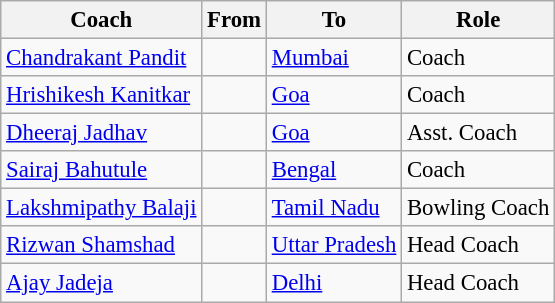<table class="wikitable sortable" style="font-size:95%">
<tr>
<th>Coach</th>
<th>From</th>
<th>To</th>
<th>Role</th>
</tr>
<tr>
<td><a href='#'>Chandrakant Pandit</a></td>
<td></td>
<td><a href='#'>Mumbai</a></td>
<td>Coach </td>
</tr>
<tr>
<td><a href='#'>Hrishikesh Kanitkar</a></td>
<td></td>
<td><a href='#'>Goa</a></td>
<td>Coach </td>
</tr>
<tr>
<td><a href='#'>Dheeraj Jadhav</a></td>
<td></td>
<td><a href='#'>Goa</a></td>
<td>Asst. Coach </td>
</tr>
<tr>
<td><a href='#'>Sairaj Bahutule</a></td>
<td></td>
<td><a href='#'>Bengal</a></td>
<td>Coach </td>
</tr>
<tr>
<td><a href='#'>Lakshmipathy Balaji</a></td>
<td></td>
<td><a href='#'>Tamil Nadu</a></td>
<td>Bowling Coach</td>
</tr>
<tr>
<td><a href='#'>Rizwan Shamshad</a></td>
<td></td>
<td><a href='#'>Uttar Pradesh</a></td>
<td>Head Coach</td>
</tr>
<tr>
<td><a href='#'>Ajay Jadeja</a></td>
<td></td>
<td><a href='#'>Delhi</a></td>
<td>Head Coach</td>
</tr>
</table>
